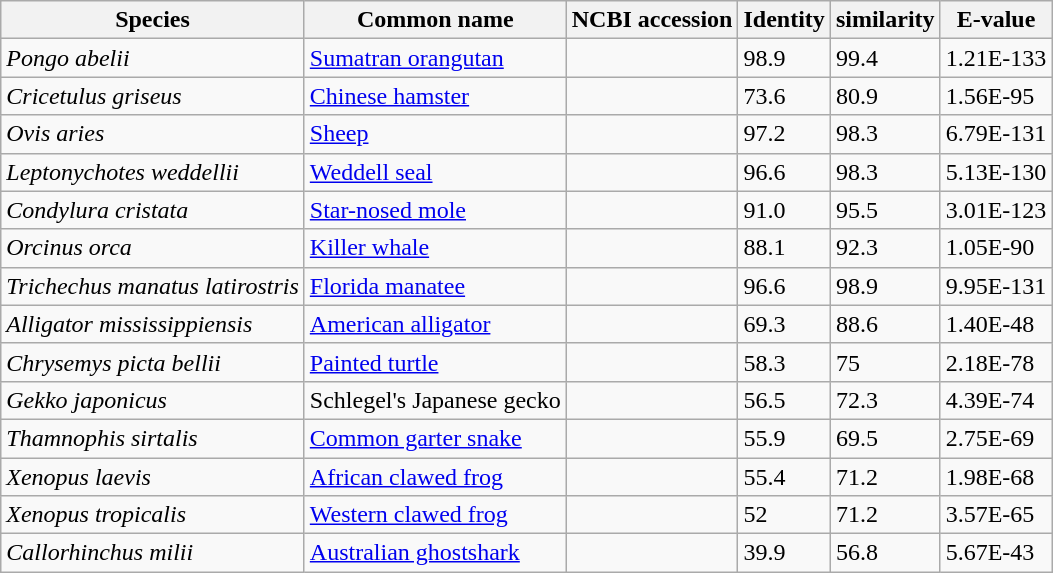<table class="wikitable">
<tr>
<th>Species</th>
<th>Common name</th>
<th>NCBI accession</th>
<th>Identity</th>
<th>similarity</th>
<th>E-value</th>
</tr>
<tr>
<td><em>Pongo abelii</em></td>
<td><a href='#'>Sumatran orangutan</a></td>
<td></td>
<td>98.9</td>
<td>99.4</td>
<td>1.21E-133</td>
</tr>
<tr>
<td><em>Cricetulus griseus</em></td>
<td><a href='#'>Chinese hamster</a></td>
<td></td>
<td>73.6</td>
<td>80.9</td>
<td>1.56E-95</td>
</tr>
<tr>
<td><em>Ovis aries</em></td>
<td><a href='#'>Sheep</a></td>
<td></td>
<td>97.2</td>
<td>98.3</td>
<td>6.79E-131</td>
</tr>
<tr>
<td><em>Leptonychotes weddellii</em></td>
<td><a href='#'>Weddell seal</a></td>
<td></td>
<td>96.6</td>
<td>98.3</td>
<td>5.13E-130</td>
</tr>
<tr>
<td><em>Condylura cristata</em></td>
<td><a href='#'>Star-nosed mole</a></td>
<td></td>
<td>91.0</td>
<td>95.5</td>
<td>3.01E-123</td>
</tr>
<tr>
<td><em>Orcinus orca</em></td>
<td><a href='#'>Killer whale</a></td>
<td></td>
<td>88.1</td>
<td>92.3</td>
<td>1.05E-90</td>
</tr>
<tr>
<td><em>Trichechus manatus latirostris</em></td>
<td><a href='#'>Florida manatee</a></td>
<td></td>
<td>96.6</td>
<td>98.9</td>
<td>9.95E-131</td>
</tr>
<tr>
<td><em>Alligator mississippiensis</em></td>
<td><a href='#'>American alligator</a></td>
<td></td>
<td>69.3</td>
<td>88.6</td>
<td>1.40E-48</td>
</tr>
<tr>
<td><em>Chrysemys picta bellii</em></td>
<td><a href='#'>Painted turtle</a></td>
<td></td>
<td>58.3</td>
<td>75</td>
<td>2.18E-78</td>
</tr>
<tr>
<td><em>Gekko japonicus</em></td>
<td>Schlegel's Japanese gecko</td>
<td></td>
<td>56.5</td>
<td>72.3</td>
<td>4.39E-74</td>
</tr>
<tr>
<td><em>Thamnophis sirtalis</em></td>
<td><a href='#'>Common garter snake</a></td>
<td></td>
<td>55.9</td>
<td>69.5</td>
<td>2.75E-69</td>
</tr>
<tr>
<td><em>Xenopus laevis</em></td>
<td><a href='#'>African clawed frog</a></td>
<td></td>
<td>55.4</td>
<td>71.2</td>
<td>1.98E-68</td>
</tr>
<tr>
<td><em>Xenopus tropicalis</em></td>
<td><a href='#'>Western clawed frog</a></td>
<td></td>
<td>52</td>
<td>71.2</td>
<td>3.57E-65</td>
</tr>
<tr>
<td><em>Callorhinchus milii</em></td>
<td><a href='#'>Australian ghostshark</a></td>
<td></td>
<td>39.9</td>
<td>56.8</td>
<td>5.67E-43</td>
</tr>
</table>
